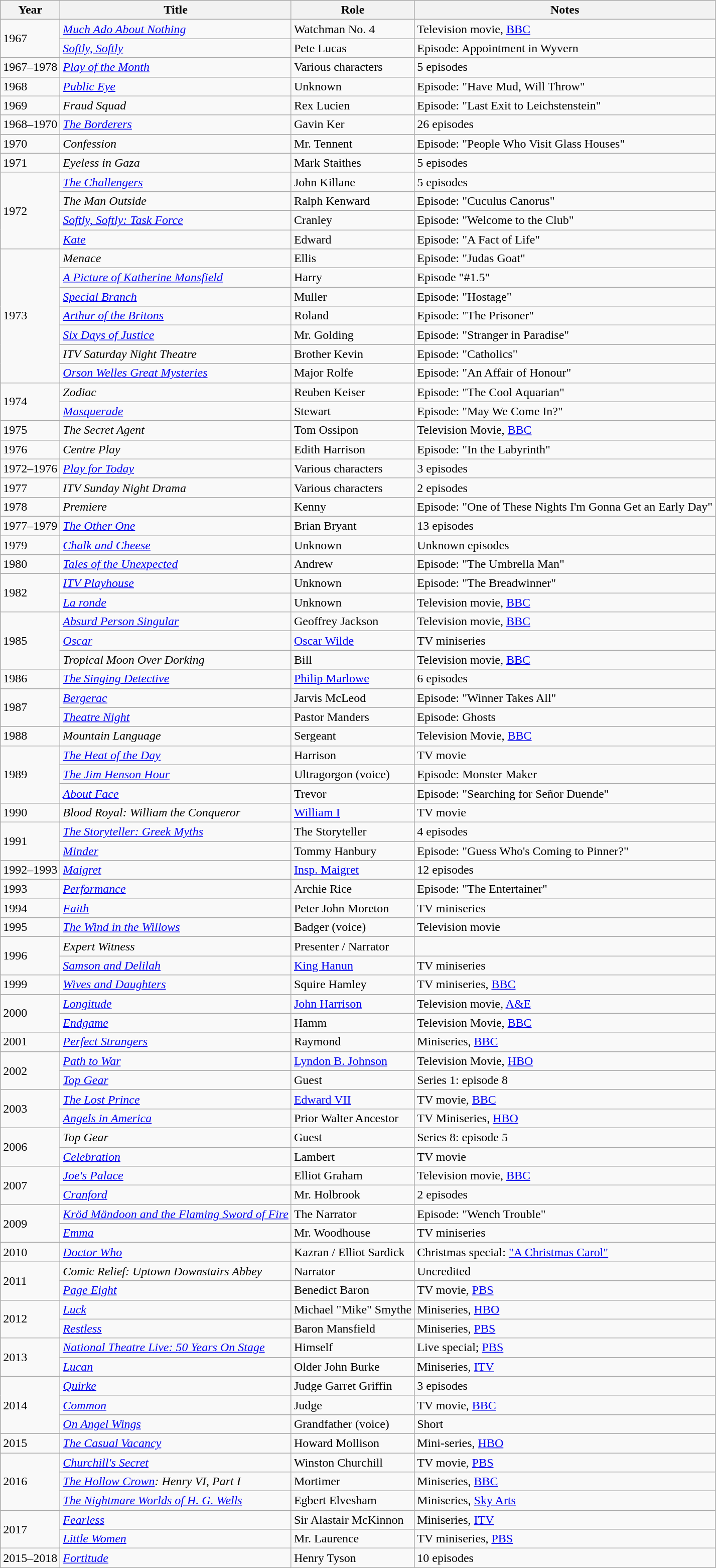<table class="wikitable sortable">
<tr>
<th>Year</th>
<th>Title</th>
<th>Role</th>
<th class=unsortable>Notes</th>
</tr>
<tr>
<td rowspan=2>1967</td>
<td><em><a href='#'>Much Ado About Nothing</a></em></td>
<td>Watchman No. 4</td>
<td>Television movie, <a href='#'>BBC</a></td>
</tr>
<tr>
<td><em><a href='#'>Softly, Softly</a></em></td>
<td>Pete Lucas</td>
<td>Episode: Appointment in Wyvern</td>
</tr>
<tr>
<td>1967–1978</td>
<td><em><a href='#'>Play of the Month</a></em></td>
<td>Various characters</td>
<td>5 episodes</td>
</tr>
<tr>
<td>1968</td>
<td><em><a href='#'>Public Eye</a></em></td>
<td>Unknown</td>
<td>Episode: "Have Mud, Will Throw"</td>
</tr>
<tr>
<td>1969</td>
<td><em>Fraud Squad</em></td>
<td>Rex Lucien</td>
<td>Episode: "Last Exit to Leichstenstein"</td>
</tr>
<tr>
<td>1968–1970</td>
<td><em><a href='#'>The Borderers</a></em></td>
<td>Gavin Ker</td>
<td>26 episodes</td>
</tr>
<tr>
<td>1970</td>
<td><em>Confession</em></td>
<td>Mr. Tennent</td>
<td>Episode: "People Who Visit Glass Houses"</td>
</tr>
<tr>
<td>1971</td>
<td><em>Eyeless in Gaza</em></td>
<td>Mark Staithes</td>
<td>5 episodes</td>
</tr>
<tr>
<td rowspan=4>1972</td>
<td><em><a href='#'>The Challengers</a></em></td>
<td>John Killane</td>
<td>5 episodes</td>
</tr>
<tr>
<td><em>The Man Outside</em></td>
<td>Ralph Kenward</td>
<td>Episode: "Cuculus Canorus"</td>
</tr>
<tr>
<td><em><a href='#'>Softly, Softly: Task Force</a></em></td>
<td>Cranley</td>
<td>Episode: "Welcome to the Club"</td>
</tr>
<tr>
<td><em><a href='#'>Kate</a></em></td>
<td>Edward</td>
<td>Episode: "A Fact of Life"</td>
</tr>
<tr>
<td rowspan=7>1973</td>
<td><em>Menace</em></td>
<td>Ellis</td>
<td>Episode: "Judas Goat"</td>
</tr>
<tr>
<td><em><a href='#'>A Picture of Katherine Mansfield</a></em></td>
<td>Harry</td>
<td>Episode "#1.5"</td>
</tr>
<tr>
<td><em><a href='#'>Special Branch</a></em></td>
<td>Muller</td>
<td>Episode: "Hostage"</td>
</tr>
<tr>
<td><em><a href='#'>Arthur of the Britons</a></em></td>
<td>Roland</td>
<td>Episode: "The Prisoner"</td>
</tr>
<tr>
<td><em><a href='#'>Six Days of Justice</a></em></td>
<td>Mr. Golding</td>
<td>Episode: "Stranger in Paradise"</td>
</tr>
<tr>
<td><em>ITV Saturday Night Theatre</em></td>
<td>Brother Kevin</td>
<td>Episode: "Catholics"</td>
</tr>
<tr>
<td><em><a href='#'>Orson Welles Great Mysteries</a></em></td>
<td>Major Rolfe</td>
<td>Episode: "An Affair of Honour"</td>
</tr>
<tr>
<td rowspan=2>1974</td>
<td><em>Zodiac</em></td>
<td>Reuben Keiser</td>
<td>Episode: "The Cool Aquarian"</td>
</tr>
<tr>
<td><em><a href='#'>Masquerade</a></em></td>
<td>Stewart</td>
<td>Episode: "May We Come In?"</td>
</tr>
<tr>
<td>1975</td>
<td><em>The Secret Agent</em></td>
<td>Tom Ossipon</td>
<td>Television Movie, <a href='#'>BBC</a></td>
</tr>
<tr>
<td>1976</td>
<td><em>Centre Play</em></td>
<td>Edith Harrison</td>
<td>Episode: "In the Labyrinth"</td>
</tr>
<tr>
<td>1972–1976</td>
<td><em><a href='#'>Play for Today</a></em></td>
<td>Various characters</td>
<td>3 episodes</td>
</tr>
<tr>
<td>1977</td>
<td><em>ITV Sunday Night Drama</em></td>
<td>Various characters</td>
<td>2 episodes</td>
</tr>
<tr>
<td>1978</td>
<td><em>Premiere</em></td>
<td>Kenny</td>
<td>Episode: "One of These Nights I'm Gonna Get an Early Day"</td>
</tr>
<tr>
<td>1977–1979</td>
<td><em><a href='#'>The Other One</a></em></td>
<td>Brian Bryant</td>
<td>13 episodes</td>
</tr>
<tr>
<td>1979</td>
<td><em><a href='#'>Chalk and Cheese</a></em></td>
<td>Unknown</td>
<td>Unknown episodes</td>
</tr>
<tr>
<td>1980</td>
<td><em><a href='#'>Tales of the Unexpected</a></em></td>
<td>Andrew</td>
<td>Episode: "The Umbrella Man"</td>
</tr>
<tr>
<td rowspan=2>1982</td>
<td><em><a href='#'>ITV Playhouse</a></em></td>
<td>Unknown</td>
<td>Episode: "The Breadwinner"</td>
</tr>
<tr>
<td><em><a href='#'>La ronde</a></em></td>
<td>Unknown</td>
<td>Television movie, <a href='#'>BBC</a></td>
</tr>
<tr>
<td rowspan=3>1985</td>
<td><em><a href='#'>Absurd Person Singular</a></em></td>
<td>Geoffrey Jackson</td>
<td>Television movie, <a href='#'>BBC</a></td>
</tr>
<tr>
<td><em><a href='#'>Oscar</a></em></td>
<td><a href='#'>Oscar Wilde</a></td>
<td>TV miniseries</td>
</tr>
<tr>
<td><em>Tropical Moon Over Dorking</em></td>
<td>Bill</td>
<td>Television movie, <a href='#'>BBC</a></td>
</tr>
<tr>
<td>1986</td>
<td><em><a href='#'>The Singing Detective</a></em></td>
<td><a href='#'>Philip Marlowe</a></td>
<td>6 episodes</td>
</tr>
<tr>
<td rowspan=2>1987</td>
<td><em><a href='#'>Bergerac</a></em></td>
<td>Jarvis McLeod</td>
<td>Episode: "Winner Takes All"</td>
</tr>
<tr>
<td><em><a href='#'>Theatre Night</a></em></td>
<td>Pastor Manders</td>
<td>Episode: Ghosts</td>
</tr>
<tr>
<td>1988</td>
<td><em>Mountain Language</em></td>
<td>Sergeant</td>
<td>Television Movie, <a href='#'>BBC</a></td>
</tr>
<tr>
<td rowspan=3>1989</td>
<td><em><a href='#'>The Heat of the Day</a></em></td>
<td>Harrison</td>
<td>TV movie</td>
</tr>
<tr>
<td><em><a href='#'>The Jim Henson Hour</a></em></td>
<td>Ultragorgon (voice)</td>
<td>Episode: Monster Maker</td>
</tr>
<tr>
<td><em><a href='#'>About Face</a></em></td>
<td>Trevor</td>
<td>Episode: "Searching for Señor Duende"</td>
</tr>
<tr>
<td>1990</td>
<td><em>Blood Royal: William the Conqueror</em></td>
<td><a href='#'>William I</a></td>
<td>TV movie</td>
</tr>
<tr>
<td rowspan=2>1991</td>
<td><em><a href='#'>The Storyteller: Greek Myths</a></em></td>
<td>The Storyteller</td>
<td>4 episodes</td>
</tr>
<tr>
<td><em><a href='#'>Minder</a></em></td>
<td>Tommy Hanbury</td>
<td>Episode: "Guess Who's Coming to Pinner?"</td>
</tr>
<tr>
<td>1992–1993</td>
<td><em><a href='#'>Maigret</a></em></td>
<td><a href='#'>Insp. Maigret</a></td>
<td>12 episodes</td>
</tr>
<tr>
<td>1993</td>
<td><em><a href='#'>Performance</a></em></td>
<td>Archie Rice</td>
<td>Episode: "The Entertainer"</td>
</tr>
<tr>
<td>1994</td>
<td><em><a href='#'>Faith</a></em></td>
<td>Peter John Moreton</td>
<td>TV miniseries</td>
</tr>
<tr>
<td>1995</td>
<td><em><a href='#'>The Wind in the Willows</a></em></td>
<td>Badger (voice)</td>
<td>Television movie</td>
</tr>
<tr>
<td rowspan=2>1996</td>
<td><em>Expert Witness</em></td>
<td>Presenter / Narrator</td>
<td></td>
</tr>
<tr>
<td><em><a href='#'>Samson and Delilah</a></em></td>
<td><a href='#'>King Hanun</a></td>
<td>TV miniseries</td>
</tr>
<tr>
<td>1999</td>
<td><em><a href='#'>Wives and Daughters</a></em></td>
<td>Squire Hamley</td>
<td>TV miniseries, <a href='#'>BBC</a></td>
</tr>
<tr>
<td rowspan=2>2000</td>
<td><em><a href='#'>Longitude</a></em></td>
<td><a href='#'>John Harrison</a></td>
<td>Television movie, <a href='#'>A&E</a></td>
</tr>
<tr>
<td><em><a href='#'>Endgame</a></em></td>
<td>Hamm</td>
<td>Television Movie, <a href='#'>BBC</a></td>
</tr>
<tr>
<td>2001</td>
<td><em><a href='#'>Perfect Strangers</a></em></td>
<td>Raymond</td>
<td>Miniseries, <a href='#'>BBC</a></td>
</tr>
<tr>
<td rowspan=2>2002</td>
<td><em><a href='#'>Path to War</a></em></td>
<td><a href='#'>Lyndon B. Johnson</a></td>
<td>Television Movie, <a href='#'>HBO</a></td>
</tr>
<tr>
<td><em><a href='#'>Top Gear</a></em></td>
<td>Guest</td>
<td>Series 1: episode 8</td>
</tr>
<tr>
<td rowspan=2>2003</td>
<td><em><a href='#'>The Lost Prince</a></em></td>
<td><a href='#'>Edward VII</a></td>
<td>TV movie, <a href='#'>BBC</a></td>
</tr>
<tr>
<td><em><a href='#'>Angels in America</a></em></td>
<td>Prior Walter Ancestor</td>
<td>TV Miniseries, <a href='#'>HBO</a></td>
</tr>
<tr>
<td rowspan=2>2006</td>
<td><em>Top Gear</em></td>
<td>Guest</td>
<td>Series 8: episode 5</td>
</tr>
<tr>
<td><em><a href='#'>Celebration</a></em></td>
<td>Lambert</td>
<td>TV movie</td>
</tr>
<tr>
<td rowspan=2>2007</td>
<td><em><a href='#'>Joe's Palace</a></em></td>
<td>Elliot Graham</td>
<td>Television movie, <a href='#'>BBC</a></td>
</tr>
<tr>
<td><em><a href='#'>Cranford</a></em></td>
<td>Mr. Holbrook</td>
<td>2 episodes</td>
</tr>
<tr>
<td rowspan=2>2009</td>
<td><em><a href='#'>Kröd Mändoon and the Flaming Sword of Fire</a></em></td>
<td>The Narrator</td>
<td>Episode: "Wench Trouble"</td>
</tr>
<tr>
<td><em><a href='#'>Emma</a></em></td>
<td>Mr. Woodhouse</td>
<td>TV miniseries</td>
</tr>
<tr>
<td>2010</td>
<td><em><a href='#'>Doctor Who</a> </em></td>
<td>Kazran / Elliot Sardick</td>
<td>Christmas special: <a href='#'>"A Christmas Carol"</a></td>
</tr>
<tr>
<td rowspan=2>2011</td>
<td><em>Comic Relief: Uptown Downstairs Abbey</em></td>
<td>Narrator</td>
<td>Uncredited</td>
</tr>
<tr>
<td><em><a href='#'>Page Eight</a></em></td>
<td>Benedict Baron</td>
<td>TV movie, <a href='#'>PBS</a></td>
</tr>
<tr>
<td rowspan=2>2012</td>
<td><em><a href='#'>Luck</a></em></td>
<td>Michael "Mike" Smythe</td>
<td>Miniseries, <a href='#'>HBO</a></td>
</tr>
<tr>
<td><em><a href='#'>Restless</a></em></td>
<td>Baron Mansfield</td>
<td>Miniseries, <a href='#'>PBS</a></td>
</tr>
<tr>
<td rowspan=2>2013</td>
<td><em><a href='#'>National Theatre Live: 50 Years On Stage</a></em></td>
<td>Himself</td>
<td>Live special; <a href='#'>PBS</a></td>
</tr>
<tr>
<td><em><a href='#'>Lucan</a></em></td>
<td>Older John Burke</td>
<td>Miniseries, <a href='#'>ITV</a></td>
</tr>
<tr>
<td rowspan=3>2014</td>
<td><em><a href='#'>Quirke</a></em></td>
<td>Judge Garret Griffin</td>
<td>3 episodes</td>
</tr>
<tr>
<td><em><a href='#'>Common</a></em></td>
<td>Judge</td>
<td>TV movie, <a href='#'>BBC</a></td>
</tr>
<tr>
<td><em><a href='#'>On Angel Wings</a></em></td>
<td>Grandfather (voice)</td>
<td>Short</td>
</tr>
<tr>
<td>2015</td>
<td><em><a href='#'>The Casual Vacancy</a></em></td>
<td>Howard Mollison</td>
<td>Mini-series, <a href='#'>HBO</a></td>
</tr>
<tr>
<td rowspan=3>2016</td>
<td><em><a href='#'>Churchill's Secret</a></em></td>
<td>Winston Churchill</td>
<td>TV movie, <a href='#'>PBS</a></td>
</tr>
<tr>
<td><em><a href='#'>The Hollow Crown</a>: Henry VI, Part I</em></td>
<td>Mortimer</td>
<td>Miniseries, <a href='#'>BBC</a></td>
</tr>
<tr>
<td><em><a href='#'>The Nightmare Worlds of H. G. Wells</a></em></td>
<td>Egbert Elvesham</td>
<td>Miniseries,  <a href='#'>Sky Arts</a></td>
</tr>
<tr>
<td rowspan=2>2017</td>
<td><em><a href='#'>Fearless</a></em></td>
<td>Sir Alastair McKinnon</td>
<td>Miniseries, <a href='#'>ITV</a></td>
</tr>
<tr>
<td><em><a href='#'>Little Women</a></em></td>
<td>Mr. Laurence</td>
<td>TV miniseries, <a href='#'>PBS</a></td>
</tr>
<tr>
<td>2015–2018</td>
<td><em><a href='#'>Fortitude</a></em></td>
<td>Henry Tyson</td>
<td>10 episodes</td>
</tr>
</table>
